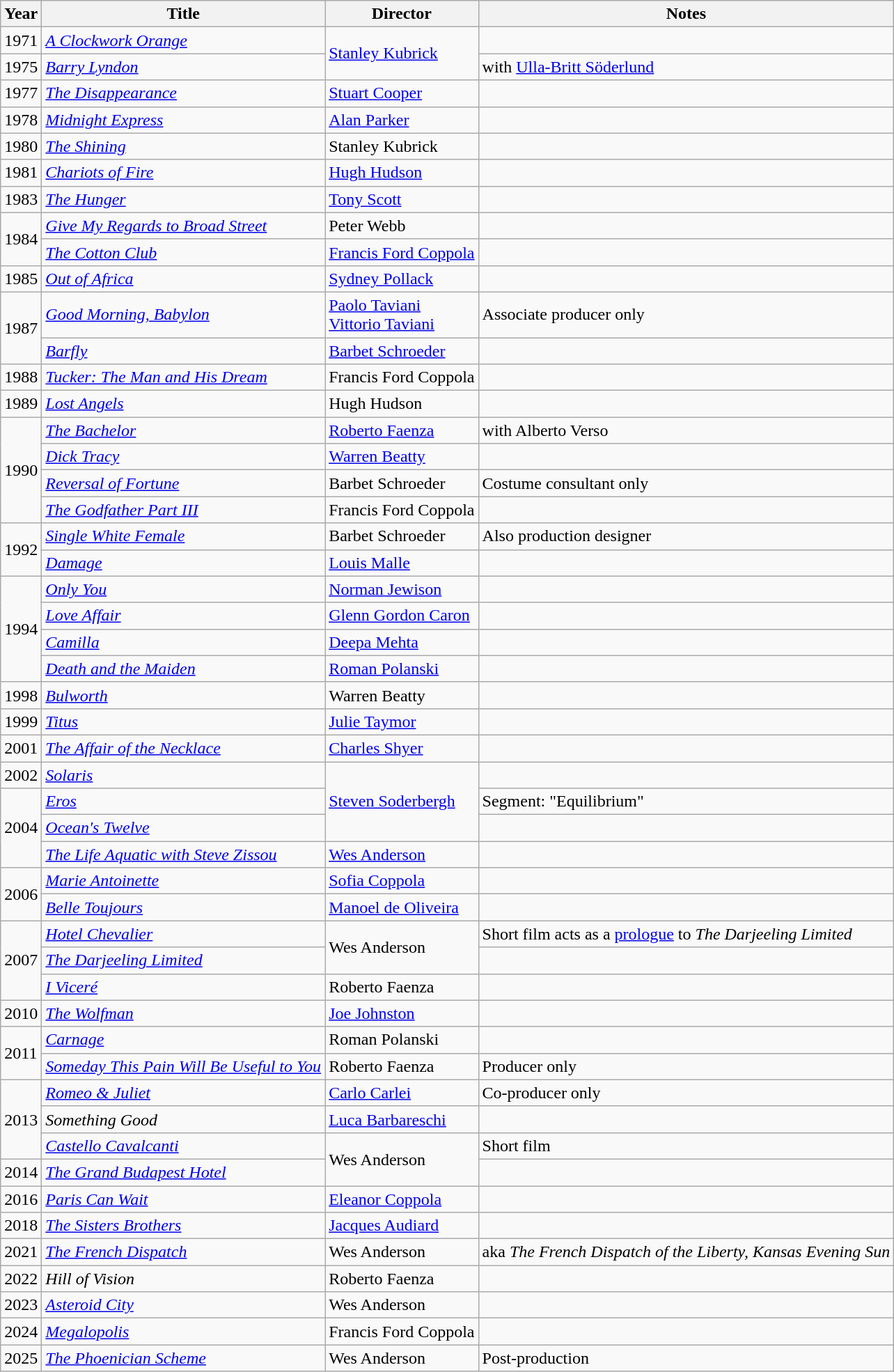<table class="wikitable sortable">
<tr>
<th>Year</th>
<th>Title</th>
<th>Director</th>
<th>Notes</th>
</tr>
<tr>
<td>1971</td>
<td><em><a href='#'>A Clockwork Orange</a></em></td>
<td rowspan="2"><a href='#'>Stanley Kubrick</a></td>
<td></td>
</tr>
<tr>
<td>1975</td>
<td><em><a href='#'>Barry Lyndon</a></em></td>
<td>with <a href='#'>Ulla-Britt Söderlund</a></td>
</tr>
<tr>
<td>1977</td>
<td><em><a href='#'>The Disappearance</a></em></td>
<td><a href='#'>Stuart Cooper</a></td>
<td></td>
</tr>
<tr>
<td>1978</td>
<td><em><a href='#'>Midnight Express</a></em></td>
<td><a href='#'>Alan Parker</a></td>
<td></td>
</tr>
<tr>
<td>1980</td>
<td><em><a href='#'>The Shining</a></em></td>
<td>Stanley Kubrick</td>
<td></td>
</tr>
<tr>
<td>1981</td>
<td><em><a href='#'>Chariots of Fire</a></em></td>
<td><a href='#'>Hugh Hudson</a></td>
<td></td>
</tr>
<tr>
<td>1983</td>
<td><em><a href='#'>The Hunger</a></em></td>
<td><a href='#'>Tony Scott</a></td>
<td></td>
</tr>
<tr>
<td rowspan="2">1984</td>
<td><em><a href='#'>Give My Regards to Broad Street</a></em></td>
<td>Peter Webb</td>
<td></td>
</tr>
<tr>
<td><em><a href='#'>The Cotton Club</a></em></td>
<td><a href='#'>Francis Ford Coppola</a></td>
<td></td>
</tr>
<tr>
<td>1985</td>
<td><em><a href='#'>Out of Africa</a></em></td>
<td><a href='#'>Sydney Pollack</a></td>
<td></td>
</tr>
<tr>
<td rowspan="2">1987</td>
<td><em><a href='#'>Good Morning, Babylon</a></em></td>
<td><a href='#'>Paolo Taviani <br>Vittorio Taviani</a></td>
<td>Associate producer only</td>
</tr>
<tr>
<td><em><a href='#'>Barfly</a></em></td>
<td><a href='#'>Barbet Schroeder</a></td>
<td></td>
</tr>
<tr>
<td>1988</td>
<td><em><a href='#'>Tucker: The Man and His Dream</a></em></td>
<td>Francis Ford Coppola</td>
<td></td>
</tr>
<tr>
<td>1989</td>
<td><em><a href='#'>Lost Angels</a></em></td>
<td>Hugh Hudson</td>
<td></td>
</tr>
<tr>
<td rowspan="4">1990</td>
<td><em><a href='#'>The Bachelor</a></em></td>
<td><a href='#'>Roberto Faenza</a></td>
<td>with Alberto Verso</td>
</tr>
<tr>
<td><em><a href='#'>Dick Tracy</a></em></td>
<td><a href='#'>Warren Beatty</a></td>
<td></td>
</tr>
<tr>
<td><em><a href='#'>Reversal of Fortune</a></em></td>
<td>Barbet Schroeder</td>
<td>Costume consultant only</td>
</tr>
<tr>
<td><em><a href='#'>The Godfather Part III</a></em></td>
<td>Francis Ford Coppola</td>
<td></td>
</tr>
<tr>
<td rowspan="2">1992</td>
<td><em><a href='#'>Single White Female</a></em></td>
<td>Barbet Schroeder</td>
<td>Also production designer</td>
</tr>
<tr>
<td><em><a href='#'>Damage</a></em></td>
<td><a href='#'>Louis Malle</a></td>
<td></td>
</tr>
<tr>
<td rowspan="4">1994</td>
<td><em><a href='#'>Only You</a></em></td>
<td><a href='#'>Norman Jewison</a></td>
<td></td>
</tr>
<tr>
<td><em><a href='#'>Love Affair</a></em></td>
<td><a href='#'>Glenn Gordon Caron</a></td>
<td></td>
</tr>
<tr>
<td><em><a href='#'>Camilla</a></em></td>
<td><a href='#'>Deepa Mehta</a></td>
<td></td>
</tr>
<tr>
<td><em><a href='#'>Death and the Maiden</a></em></td>
<td><a href='#'>Roman Polanski</a></td>
<td></td>
</tr>
<tr>
<td>1998</td>
<td><em><a href='#'>Bulworth</a></em></td>
<td>Warren Beatty</td>
<td></td>
</tr>
<tr>
<td>1999</td>
<td><em><a href='#'>Titus</a></em></td>
<td><a href='#'>Julie Taymor</a></td>
<td></td>
</tr>
<tr>
<td>2001</td>
<td><em><a href='#'>The Affair of the Necklace</a></em></td>
<td><a href='#'>Charles Shyer</a></td>
<td></td>
</tr>
<tr>
<td>2002</td>
<td><em><a href='#'>Solaris</a></em></td>
<td rowspan="3"><a href='#'>Steven Soderbergh</a></td>
<td></td>
</tr>
<tr>
<td rowspan="3">2004</td>
<td><em><a href='#'>Eros</a></em></td>
<td>Segment: "Equilibrium"</td>
</tr>
<tr>
<td><em><a href='#'>Ocean's Twelve</a></em></td>
<td></td>
</tr>
<tr>
<td><em><a href='#'>The Life Aquatic with Steve Zissou</a></em></td>
<td><a href='#'>Wes Anderson</a></td>
<td></td>
</tr>
<tr>
<td rowspan="2">2006</td>
<td><em><a href='#'>Marie Antoinette</a></em></td>
<td><a href='#'>Sofia Coppola</a></td>
<td></td>
</tr>
<tr>
<td><em><a href='#'>Belle Toujours</a></em></td>
<td><a href='#'>Manoel de Oliveira</a></td>
<td></td>
</tr>
<tr>
<td rowspan="3">2007</td>
<td><em><a href='#'>Hotel Chevalier</a></em></td>
<td rowspan="2">Wes Anderson</td>
<td>Short film acts as a <a href='#'>prologue</a> to <em>The Darjeeling Limited</em></td>
</tr>
<tr>
<td><em><a href='#'>The Darjeeling Limited</a></em></td>
<td></td>
</tr>
<tr>
<td><em><a href='#'>I Viceré</a></em></td>
<td>Roberto Faenza</td>
<td></td>
</tr>
<tr>
<td>2010</td>
<td><em><a href='#'>The Wolfman</a></em></td>
<td><a href='#'>Joe Johnston</a></td>
<td></td>
</tr>
<tr>
<td rowspan="2">2011</td>
<td><em><a href='#'>Carnage</a></em></td>
<td>Roman Polanski</td>
<td></td>
</tr>
<tr>
<td><em><a href='#'>Someday This Pain Will Be Useful to You</a></em></td>
<td>Roberto Faenza</td>
<td>Producer only</td>
</tr>
<tr>
<td rowspan="3">2013</td>
<td><em><a href='#'>Romeo & Juliet</a></em></td>
<td><a href='#'>Carlo Carlei</a></td>
<td>Co-producer only</td>
</tr>
<tr>
<td><em>Something Good</em></td>
<td><a href='#'>Luca Barbareschi</a></td>
<td></td>
</tr>
<tr>
<td><em><a href='#'>Castello Cavalcanti</a></em></td>
<td rowspan="2">Wes Anderson</td>
<td>Short film</td>
</tr>
<tr>
<td>2014</td>
<td><em><a href='#'>The Grand Budapest Hotel</a></em></td>
<td></td>
</tr>
<tr>
<td>2016</td>
<td><em><a href='#'>Paris Can Wait</a></em></td>
<td><a href='#'>Eleanor Coppola</a></td>
<td></td>
</tr>
<tr>
<td>2018</td>
<td><em><a href='#'>The Sisters Brothers</a></em></td>
<td><a href='#'>Jacques Audiard</a></td>
<td></td>
</tr>
<tr>
<td>2021</td>
<td><em><a href='#'>The French Dispatch</a></em></td>
<td>Wes Anderson</td>
<td>aka <em>The French Dispatch of the Liberty, Kansas Evening Sun</em></td>
</tr>
<tr>
<td>2022</td>
<td><em>Hill of Vision</em></td>
<td>Roberto Faenza</td>
<td></td>
</tr>
<tr>
<td>2023</td>
<td><em><a href='#'>Asteroid City</a></em></td>
<td>Wes Anderson</td>
<td></td>
</tr>
<tr>
<td>2024</td>
<td><em><a href='#'>Megalopolis</a></em></td>
<td>Francis Ford Coppola</td>
<td></td>
</tr>
<tr>
<td>2025</td>
<td><em><a href='#'>The Phoenician Scheme</a></em></td>
<td>Wes Anderson</td>
<td>Post-production</td>
</tr>
</table>
